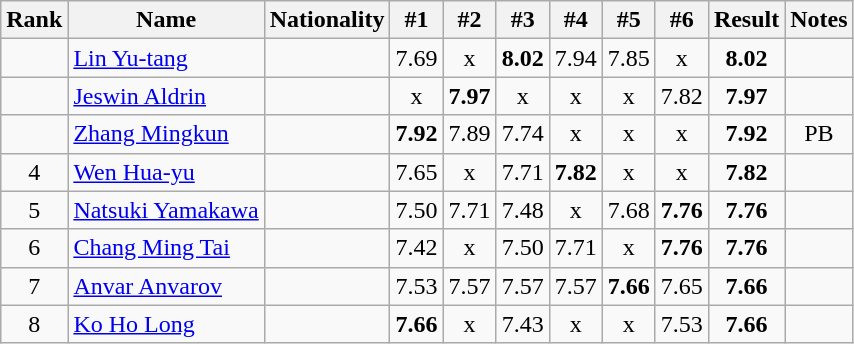<table class="wikitable sortable" style="text-align:center">
<tr>
<th>Rank</th>
<th>Name</th>
<th>Nationality</th>
<th>#1</th>
<th>#2</th>
<th>#3</th>
<th>#4</th>
<th>#5</th>
<th>#6</th>
<th>Result</th>
<th>Notes</th>
</tr>
<tr>
<td></td>
<td align=left><a href='#'>Lin Yu-tang</a></td>
<td align=left></td>
<td>7.69</td>
<td>x</td>
<td><strong>8.02</strong></td>
<td>7.94</td>
<td>7.85</td>
<td>x</td>
<td><strong>8.02</strong></td>
<td></td>
</tr>
<tr>
<td></td>
<td align=left><a href='#'>Jeswin Aldrin</a></td>
<td align=left></td>
<td>x</td>
<td><strong>7.97</strong></td>
<td>x</td>
<td>x</td>
<td>x</td>
<td>7.82</td>
<td><strong>7.97</strong></td>
<td></td>
</tr>
<tr>
<td></td>
<td align=left><a href='#'>Zhang Mingkun</a></td>
<td align=left></td>
<td><strong>7.92</strong></td>
<td>7.89</td>
<td>7.74</td>
<td>x</td>
<td>x</td>
<td>x</td>
<td><strong>7.92</strong></td>
<td>PB</td>
</tr>
<tr>
<td>4</td>
<td align=left><a href='#'>Wen Hua-yu</a></td>
<td align=left></td>
<td>7.65</td>
<td>x</td>
<td>7.71</td>
<td><strong>7.82</strong></td>
<td>x</td>
<td>x</td>
<td><strong>7.82</strong></td>
<td></td>
</tr>
<tr>
<td>5</td>
<td align=left><a href='#'>Natsuki Yamakawa</a></td>
<td align=left></td>
<td>7.50</td>
<td>7.71</td>
<td>7.48</td>
<td>x</td>
<td>7.68</td>
<td><strong>7.76</strong></td>
<td><strong>7.76</strong></td>
<td></td>
</tr>
<tr>
<td>6</td>
<td align=left><a href='#'>Chang Ming Tai</a></td>
<td align=left></td>
<td>7.42</td>
<td>x</td>
<td>7.50</td>
<td>7.71</td>
<td>x</td>
<td><strong>7.76</strong></td>
<td><strong>7.76</strong></td>
<td></td>
</tr>
<tr>
<td>7</td>
<td align=left><a href='#'>Anvar Anvarov</a></td>
<td align=left></td>
<td>7.53</td>
<td>7.57</td>
<td>7.57</td>
<td>7.57</td>
<td><strong>7.66</strong></td>
<td>7.65</td>
<td><strong>7.66</strong></td>
<td></td>
</tr>
<tr>
<td>8</td>
<td align=left><a href='#'>Ko Ho Long</a></td>
<td align=left></td>
<td><strong>7.66</strong></td>
<td>x</td>
<td>7.43</td>
<td>x</td>
<td>x</td>
<td>7.53</td>
<td><strong>7.66</strong></td>
<td></td>
</tr>
</table>
